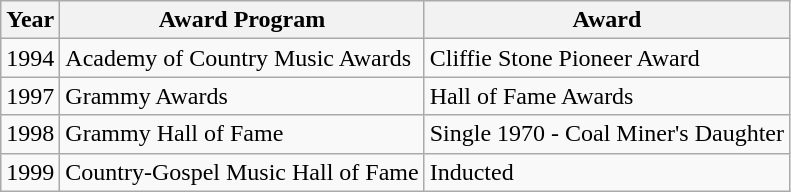<table class="wikitable">
<tr>
<th>Year</th>
<th>Award Program</th>
<th>Award </th>
</tr>
<tr>
<td>1994</td>
<td>Academy of Country Music Awards</td>
<td>Cliffie Stone Pioneer Award</td>
</tr>
<tr>
<td>1997</td>
<td>Grammy Awards</td>
<td>Hall of Fame Awards</td>
</tr>
<tr>
<td>1998</td>
<td>Grammy Hall of Fame</td>
<td>Single 1970 - Coal Miner's Daughter</td>
</tr>
<tr>
<td>1999</td>
<td>Country-Gospel Music Hall of Fame</td>
<td>Inducted</td>
</tr>
</table>
